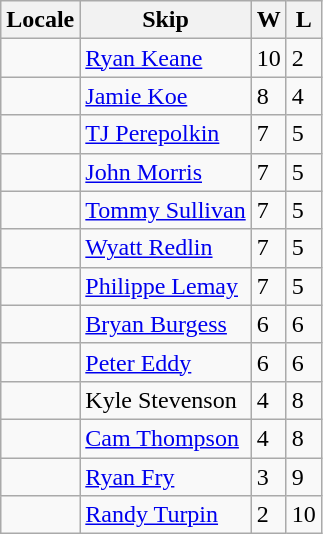<table class="wikitable" border="1">
<tr>
<th>Locale</th>
<th>Skip</th>
<th>W</th>
<th>L</th>
</tr>
<tr>
<td></td>
<td><a href='#'>Ryan Keane</a></td>
<td>10</td>
<td>2</td>
</tr>
<tr>
<td></td>
<td><a href='#'>Jamie Koe</a></td>
<td>8</td>
<td>4</td>
</tr>
<tr>
<td></td>
<td><a href='#'>TJ Perepolkin</a></td>
<td>7</td>
<td>5</td>
</tr>
<tr>
<td></td>
<td><a href='#'>John Morris</a></td>
<td>7</td>
<td>5</td>
</tr>
<tr>
<td></td>
<td><a href='#'>Tommy Sullivan</a></td>
<td>7</td>
<td>5</td>
</tr>
<tr>
<td></td>
<td><a href='#'>Wyatt Redlin</a></td>
<td>7</td>
<td>5</td>
</tr>
<tr>
<td></td>
<td><a href='#'>Philippe Lemay</a></td>
<td>7</td>
<td>5</td>
</tr>
<tr>
<td></td>
<td><a href='#'>Bryan Burgess</a></td>
<td>6</td>
<td>6</td>
</tr>
<tr>
<td></td>
<td><a href='#'>Peter Eddy</a></td>
<td>6</td>
<td>6</td>
</tr>
<tr>
<td></td>
<td>Kyle Stevenson</td>
<td>4</td>
<td>8</td>
</tr>
<tr>
<td></td>
<td><a href='#'>Cam Thompson</a></td>
<td>4</td>
<td>8</td>
</tr>
<tr>
<td></td>
<td><a href='#'>Ryan Fry</a></td>
<td>3</td>
<td>9</td>
</tr>
<tr>
<td></td>
<td><a href='#'>Randy Turpin</a></td>
<td>2</td>
<td>10</td>
</tr>
</table>
